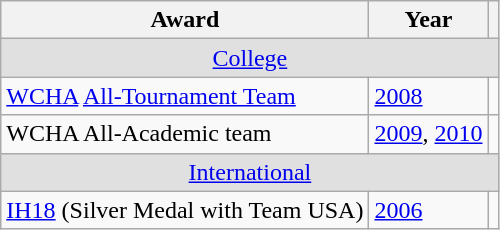<table class="wikitable">
<tr>
<th>Award</th>
<th>Year</th>
<th></th>
</tr>
<tr ALIGN="center" bgcolor="#e0e0e0">
<td colspan="3"><a href='#'>College</a></td>
</tr>
<tr>
<td><a href='#'>WCHA</a> <a href='#'>All-Tournament Team</a></td>
<td><a href='#'>2008</a></td>
<td></td>
</tr>
<tr>
<td>WCHA All-Academic team</td>
<td><a href='#'>2009</a>, <a href='#'>2010</a></td>
<td></td>
</tr>
<tr ALIGN="center" bgcolor="#e0e0e0">
<td colspan="3"><a href='#'>International</a></td>
</tr>
<tr>
<td><a href='#'>IH18</a> (Silver Medal with Team USA)</td>
<td><a href='#'>2006</a></td>
<td></td>
</tr>
</table>
